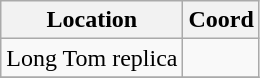<table class="wikitable">
<tr>
<th>Location</th>
<th>Coord</th>
</tr>
<tr>
<td>Long Tom replica</td>
<td></td>
</tr>
<tr>
</tr>
</table>
